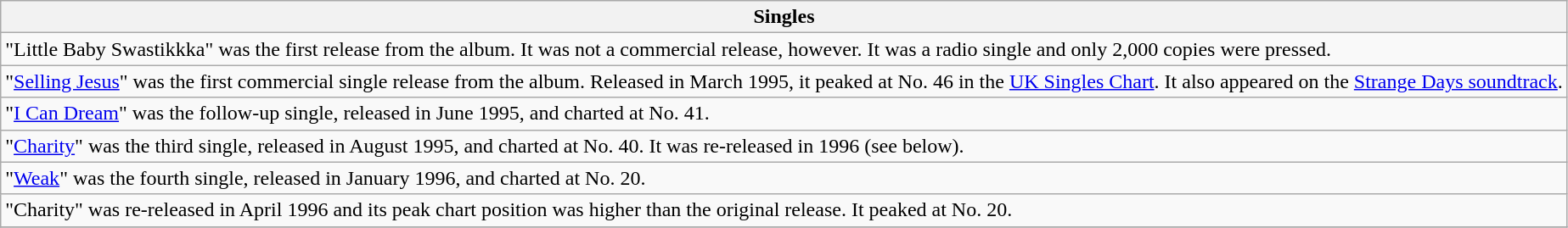<table class="wikitable">
<tr>
<th>Singles</th>
</tr>
<tr>
<td>"Little Baby Swastikkka" was the first release from the album. It was not a commercial release, however. It was a radio single and only 2,000 copies were pressed.</td>
</tr>
<tr>
<td>"<a href='#'>Selling Jesus</a>" was the first commercial single release from the album. Released in March 1995, it peaked at No. 46 in the <a href='#'>UK Singles Chart</a>. It also appeared on the <a href='#'>Strange Days soundtrack</a>.</td>
</tr>
<tr>
<td>"<a href='#'>I Can Dream</a>" was the follow-up single, released in June 1995, and charted at No. 41.</td>
</tr>
<tr>
<td>"<a href='#'>Charity</a>" was the third single, released in August 1995, and charted at No. 40. It was re-released in 1996 (see below).</td>
</tr>
<tr>
<td>"<a href='#'>Weak</a>" was the fourth single, released in January 1996, and charted at No. 20.</td>
</tr>
<tr>
<td>"Charity" was re-released in April 1996 and its peak chart position was higher than the original release. It peaked at No. 20.</td>
</tr>
<tr>
</tr>
</table>
